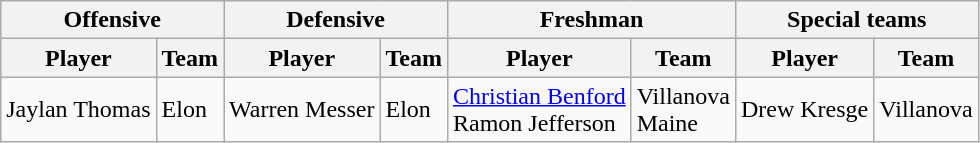<table class="wikitable" border="1">
<tr>
<th colspan="2">Offensive</th>
<th colspan="2">Defensive</th>
<th colspan="2">Freshman</th>
<th colspan="2">Special teams</th>
</tr>
<tr>
<th>Player</th>
<th>Team</th>
<th>Player</th>
<th>Team</th>
<th>Player</th>
<th>Team</th>
<th>Player</th>
<th>Team</th>
</tr>
<tr>
<td>Jaylan Thomas</td>
<td>Elon</td>
<td>Warren Messer</td>
<td>Elon</td>
<td><a href='#'>Christian Benford</a><br>Ramon Jefferson</td>
<td>Villanova<br>Maine</td>
<td>Drew Kresge</td>
<td>Villanova</td>
</tr>
</table>
